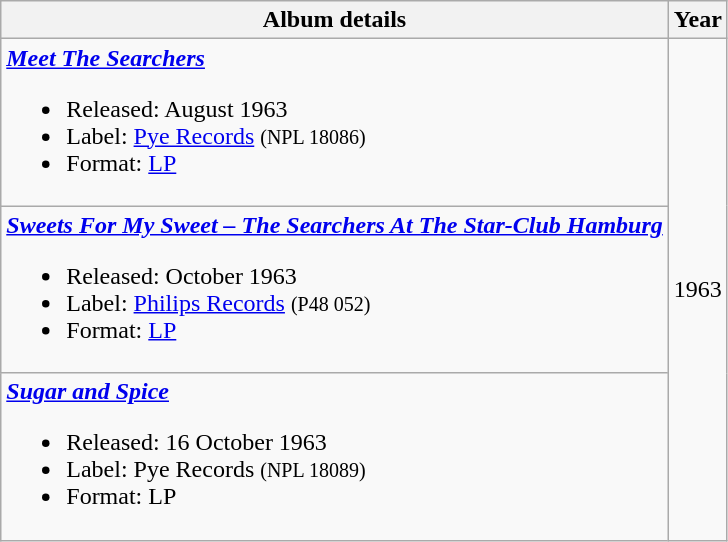<table class="wikitable">
<tr>
<th>Album details</th>
<th>Year</th>
</tr>
<tr>
<td><strong><em><a href='#'>Meet The Searchers</a></em></strong><br><ul><li>Released: August 1963</li><li>Label: <a href='#'>Pye Records</a> <small>(NPL 18086)</small></li><li>Format: <a href='#'>LP</a></li></ul></td>
<td rowspan="3">1963</td>
</tr>
<tr>
<td><strong><em><a href='#'>Sweets For My Sweet – The Searchers At The Star-Club Hamburg</a></em></strong><br><ul><li>Released: October 1963</li><li>Label: <a href='#'>Philips Records</a> <small>(P48 052)</small></li><li>Format: <a href='#'>LP</a></li></ul></td>
</tr>
<tr>
<td><strong><em><a href='#'>Sugar and Spice</a></em></strong><br><ul><li>Released: 16 October 1963</li><li>Label: Pye Records <small>(NPL 18089)</small></li><li>Format: LP</li></ul></td>
</tr>
</table>
